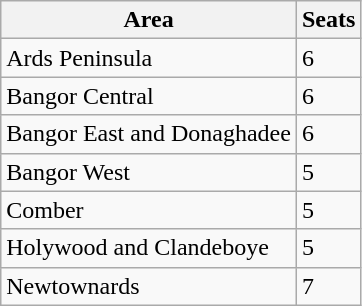<table class="wikitable">
<tr>
<th>Area</th>
<th>Seats</th>
</tr>
<tr>
<td>Ards Peninsula</td>
<td>6</td>
</tr>
<tr>
<td>Bangor Central</td>
<td>6</td>
</tr>
<tr>
<td>Bangor East and Donaghadee</td>
<td>6</td>
</tr>
<tr>
<td>Bangor West</td>
<td>5</td>
</tr>
<tr>
<td>Comber</td>
<td>5</td>
</tr>
<tr>
<td>Holywood and Clandeboye</td>
<td>5</td>
</tr>
<tr>
<td>Newtownards</td>
<td>7</td>
</tr>
</table>
